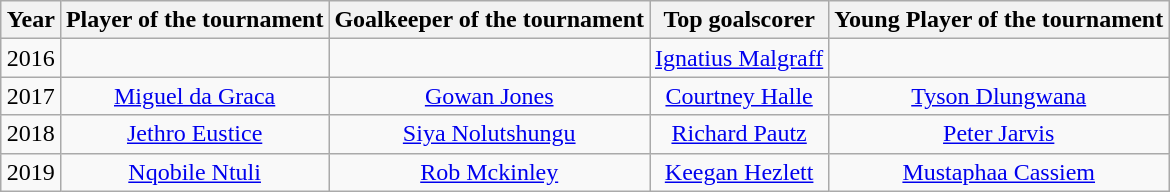<table class=wikitable style="text-align:center; margin:auto">
<tr>
<th>Year</th>
<th>Player of the tournament</th>
<th>Goalkeeper of the tournament</th>
<th>Top goalscorer</th>
<th>Young Player of the tournament</th>
</tr>
<tr>
<td>2016</td>
<td></td>
<td></td>
<td> <a href='#'>Ignatius Malgraff</a></td>
<td></td>
</tr>
<tr>
<td>2017</td>
<td> <a href='#'>Miguel da Graca</a></td>
<td> <a href='#'>Gowan Jones</a></td>
<td> <a href='#'>Courtney Halle</a></td>
<td> <a href='#'>Tyson Dlungwana</a></td>
</tr>
<tr>
<td>2018</td>
<td> <a href='#'>Jethro Eustice</a></td>
<td> <a href='#'>Siya Nolutshungu</a></td>
<td> <a href='#'>Richard Pautz</a></td>
<td> <a href='#'>Peter Jarvis</a></td>
</tr>
<tr>
<td>2019</td>
<td>  <a href='#'>Nqobile Ntuli</a></td>
<td> <a href='#'>Rob Mckinley</a></td>
<td>  <a href='#'>Keegan Hezlett</a></td>
<td> <a href='#'>Mustaphaa Cassiem</a></td>
</tr>
</table>
